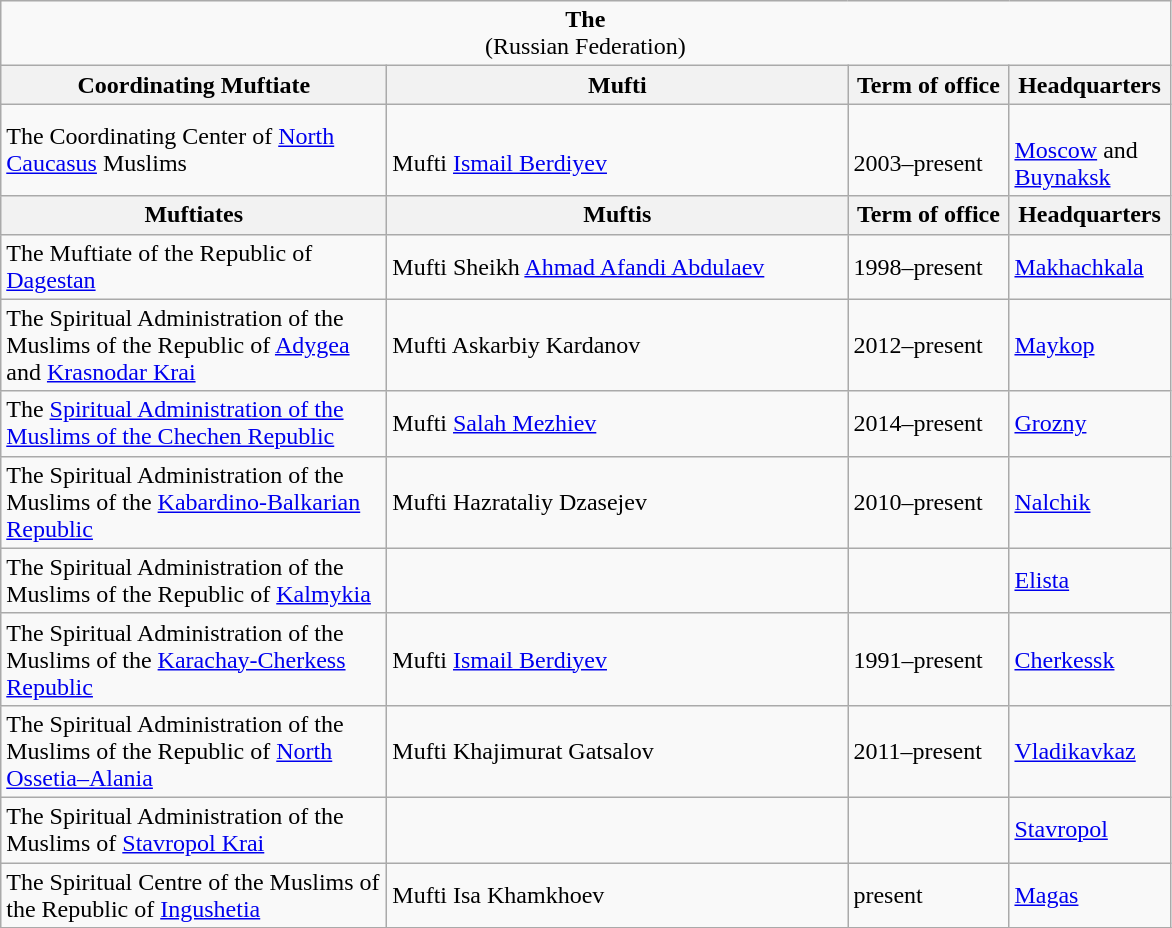<table class=wikitable>
<tr>
<td colspan=4 align=center><strong>The </strong><br>(Russian Federation)</td>
</tr>
<tr>
<th scope="row" width="250">Coordinating Muftiate</th>
<th scope="row" width="300">Mufti</th>
<th scope="row" width="100">Term of office</th>
<th scope="row" width="100">Headquarters</th>
</tr>
<tr>
<td>The Coordinating Center of <a href='#'>North Caucasus</a> Muslims</td>
<td><br>Mufti <a href='#'>Ismail Berdiyev</a></td>
<td><br>2003–present</td>
<td><br><a href='#'>Moscow</a> and <a href='#'>Buynaksk</a></td>
</tr>
<tr>
<th scope="row" width="250">Muftiates</th>
<th scope="row" width="300">Muftis</th>
<th scope="row" width="100">Term of office</th>
<th scope="row" width="100">Headquarters</th>
</tr>
<tr>
<td>The Muftiate of the Republic of <a href='#'>Dagestan</a></td>
<td>Mufti Sheikh <a href='#'>Ahmad Afandi Abdulaev</a></td>
<td>1998–present</td>
<td><a href='#'>Makhachkala</a></td>
</tr>
<tr>
<td>The Spiritual Administration of the Muslims of the Republic of <a href='#'>Adygea</a> and <a href='#'>Krasnodar Krai</a></td>
<td>Mufti Askarbiy Kardanov</td>
<td>2012–present</td>
<td><a href='#'>Maykop</a></td>
</tr>
<tr>
<td>The <a href='#'>Spiritual Administration of the Muslims of the Chechen Republic</a></td>
<td>Mufti <a href='#'>Salah Mezhiev</a></td>
<td>2014–present</td>
<td><a href='#'>Grozny</a></td>
</tr>
<tr>
<td>The Spiritual Administration of the Muslims of the <a href='#'>Kabardino-Balkarian Republic</a></td>
<td>Mufti Hazrataliy Dzasejev</td>
<td>2010–present</td>
<td><a href='#'>Nalchik</a></td>
</tr>
<tr>
<td>The Spiritual Administration of the Muslims of the Republic of <a href='#'>Kalmykia</a></td>
<td></td>
<td></td>
<td><a href='#'>Elista</a></td>
</tr>
<tr>
<td>The Spiritual Administration of the Muslims of the <a href='#'>Karachay-Cherkess Republic</a></td>
<td>Mufti <a href='#'>Ismail Berdiyev</a></td>
<td>1991–present</td>
<td><a href='#'>Cherkessk</a></td>
</tr>
<tr>
<td>The Spiritual Administration of the Muslims of the Republic of <a href='#'>North Ossetia–Alania</a></td>
<td>Mufti Khajimurat Gatsalov</td>
<td>2011–present</td>
<td><a href='#'>Vladikavkaz</a></td>
</tr>
<tr>
<td>The Spiritual Administration of the Muslims of <a href='#'>Stavropol Krai</a></td>
<td></td>
<td></td>
<td><a href='#'>Stavropol</a></td>
</tr>
<tr>
<td>The Spiritual Centre of the Muslims of the Republic of <a href='#'>Ingushetia</a></td>
<td>Mufti Isa Khamkhoev</td>
<td>present</td>
<td><a href='#'>Magas</a></td>
</tr>
<tr>
</tr>
</table>
